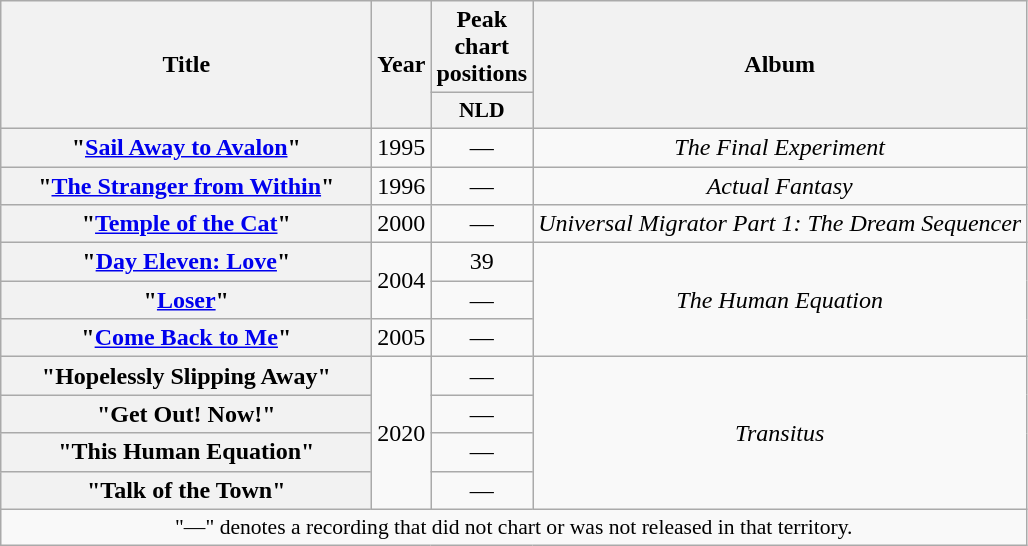<table class="wikitable plainrowheaders" style="text-align:center;">
<tr>
<th scope="col" rowspan="2" style="width:15em;">Title</th>
<th scope="col" rowspan="2">Year</th>
<th scope="col">Peak chart positions</th>
<th scope="col" rowspan="2">Album</th>
</tr>
<tr>
<th scope="col" style="width:3em;font-size:90%;">NLD<br></th>
</tr>
<tr>
<th scope="row">"<a href='#'>Sail Away to Avalon</a>"</th>
<td>1995</td>
<td>—</td>
<td><em>The Final Experiment</em></td>
</tr>
<tr>
<th scope="row">"<a href='#'>The Stranger from Within</a>"</th>
<td>1996</td>
<td>—</td>
<td><em>Actual Fantasy</em></td>
</tr>
<tr>
<th scope="row">"<a href='#'>Temple of the Cat</a>"</th>
<td>2000</td>
<td>—</td>
<td><em>Universal Migrator Part 1: The Dream Sequencer</em></td>
</tr>
<tr>
<th scope="row">"<a href='#'>Day Eleven: Love</a>"</th>
<td rowspan=2>2004</td>
<td>39</td>
<td rowspan=3><em>The Human Equation</em></td>
</tr>
<tr>
<th scope="row">"<a href='#'>Loser</a>"</th>
<td>—</td>
</tr>
<tr>
<th scope="row">"<a href='#'>Come Back to Me</a>"</th>
<td>2005</td>
<td>—</td>
</tr>
<tr>
<th scope="row">"Hopelessly Slipping Away"</th>
<td rowspan=4>2020</td>
<td>—</td>
<td rowspan=4><em>Transitus</em></td>
</tr>
<tr>
<th scope="row">"Get Out! Now!"</th>
<td>—</td>
</tr>
<tr>
<th scope="row">"This Human Equation"</th>
<td>—</td>
</tr>
<tr>
<th scope="row">"Talk of the Town"</th>
<td>—</td>
</tr>
<tr>
<td colspan="20" style="font-size:90%">"—" denotes a recording that did not chart or was not released in that territory.</td>
</tr>
</table>
